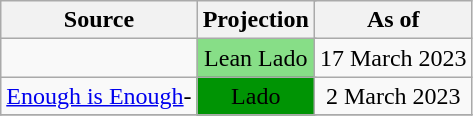<table class="wikitable" style="text-align:center">
<tr>
<th>Source</th>
<th colspan=2>Projection</th>
<th>As of</th>
</tr>
<tr>
<td align="left"></td>
<td colspan=2 bgcolor=#87de87>Lean Lado</td>
<td>17 March 2023</td>
</tr>
<tr>
<td align="left"><a href='#'>Enough is Enough</a>-<br></td>
<td colspan=2 bgcolor=#009404>Lado</td>
<td>2 March 2023</td>
</tr>
<tr>
</tr>
</table>
